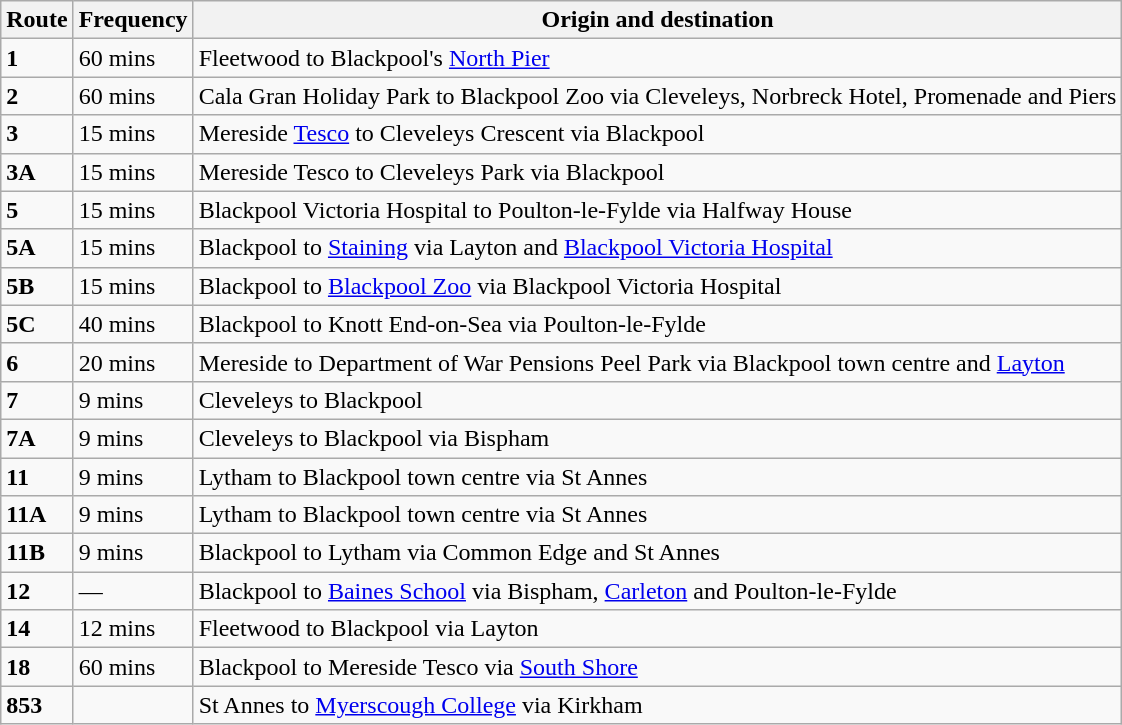<table class="wikitable">
<tr>
<th>Route</th>
<th>Frequency</th>
<th>Origin and destination</th>
</tr>
<tr>
<td><strong>1</strong></td>
<td>60 mins</td>
<td>Fleetwood to Blackpool's <a href='#'>North Pier</a></td>
</tr>
<tr>
<td><strong>2</strong></td>
<td>60 mins</td>
<td>Cala Gran Holiday Park to Blackpool Zoo via Cleveleys, Norbreck Hotel, Promenade and Piers</td>
</tr>
<tr>
<td><strong>3</strong></td>
<td>15 mins</td>
<td>Mereside <a href='#'>Tesco</a> to Cleveleys Crescent via Blackpool</td>
</tr>
<tr>
<td><strong>3A</strong></td>
<td>15 mins</td>
<td>Mereside Tesco to Cleveleys Park via Blackpool</td>
</tr>
<tr>
<td><strong>5</strong></td>
<td>15 mins</td>
<td>Blackpool Victoria Hospital to Poulton-le-Fylde via Halfway House</td>
</tr>
<tr>
<td><strong>5A</strong></td>
<td>15 mins</td>
<td>Blackpool to <a href='#'>Staining</a> via Layton and <a href='#'>Blackpool Victoria Hospital</a></td>
</tr>
<tr>
<td><strong>5B</strong></td>
<td>15 mins</td>
<td>Blackpool to <a href='#'>Blackpool Zoo</a> via Blackpool Victoria Hospital</td>
</tr>
<tr>
<td><strong>5C</strong></td>
<td>40 mins</td>
<td>Blackpool to Knott End-on-Sea via Poulton-le-Fylde</td>
</tr>
<tr>
<td><strong>6</strong></td>
<td>20 mins</td>
<td>Mereside to Department of War Pensions Peel Park via Blackpool town centre and <a href='#'>Layton</a></td>
</tr>
<tr>
<td><strong>7</strong></td>
<td>9 mins</td>
<td>Cleveleys to Blackpool</td>
</tr>
<tr>
<td><strong>7A</strong></td>
<td>9 mins</td>
<td>Cleveleys to Blackpool via Bispham</td>
</tr>
<tr>
<td><strong>11</strong></td>
<td>9 mins</td>
<td>Lytham to Blackpool town centre via St Annes</td>
</tr>
<tr>
<td><strong>11A</strong></td>
<td>9 mins</td>
<td>Lytham to Blackpool town centre via St Annes</td>
</tr>
<tr>
<td><strong>11B</strong></td>
<td>9 mins</td>
<td>Blackpool to Lytham via Common Edge and St Annes</td>
</tr>
<tr>
<td><strong>12</strong></td>
<td>—</td>
<td>Blackpool to <a href='#'>Baines School</a> via Bispham, <a href='#'>Carleton</a> and Poulton-le-Fylde</td>
</tr>
<tr>
<td><strong>14</strong></td>
<td>12 mins</td>
<td>Fleetwood to Blackpool via Layton</td>
</tr>
<tr>
<td><strong>18</strong></td>
<td>60 mins</td>
<td>Blackpool to Mereside Tesco via <a href='#'>South Shore</a></td>
</tr>
<tr>
<td><strong>853</strong></td>
<td></td>
<td>St Annes to <a href='#'>Myerscough College</a> via Kirkham</td>
</tr>
</table>
